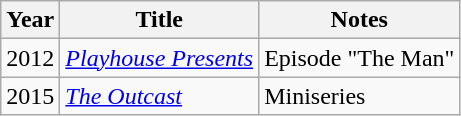<table class="wikitable">
<tr>
<th>Year</th>
<th>Title</th>
<th>Notes</th>
</tr>
<tr>
<td>2012</td>
<td><em><a href='#'>Playhouse Presents</a></em></td>
<td>Episode "The Man"</td>
</tr>
<tr>
<td>2015</td>
<td><em><a href='#'>The Outcast</a></em></td>
<td>Miniseries</td>
</tr>
</table>
